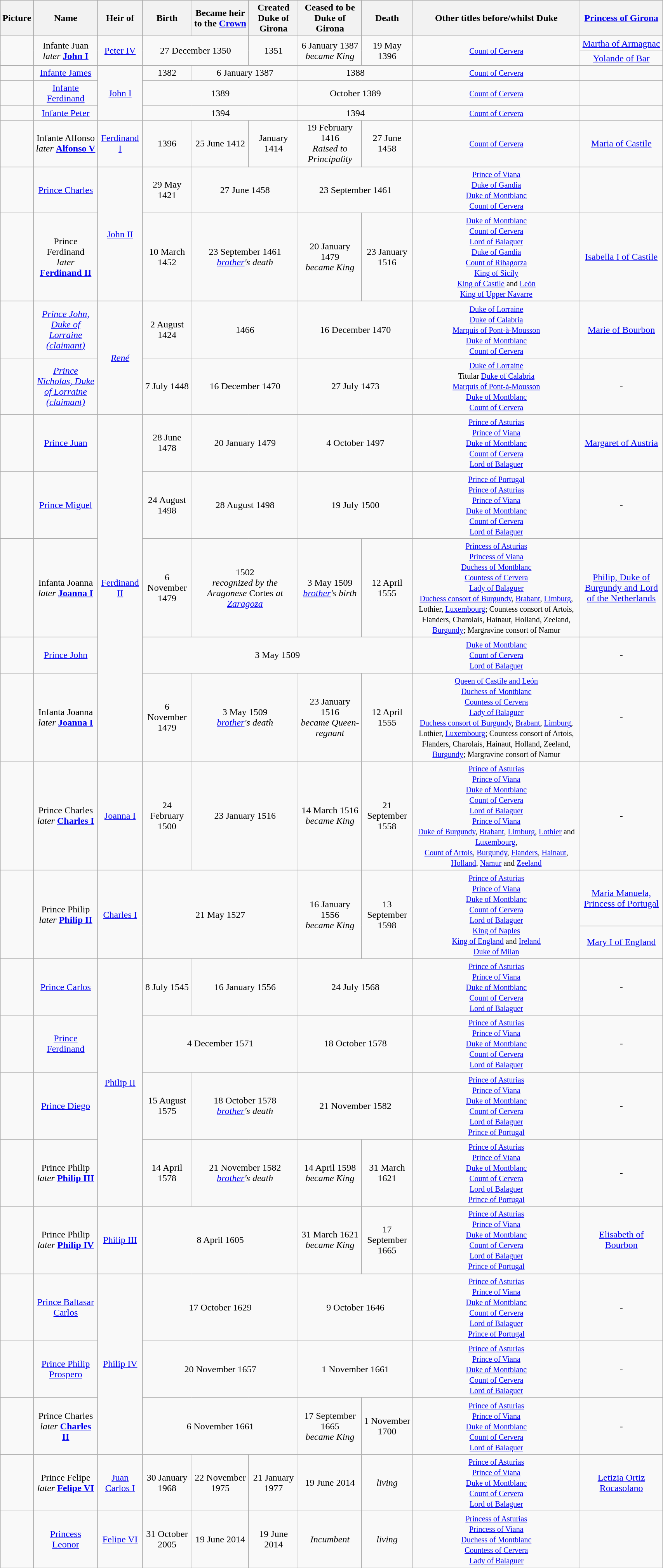<table width=90% class="wikitable">
<tr>
<th>Picture</th>
<th>Name</th>
<th>Heir of</th>
<th>Birth</th>
<th>Became heir to the <a href='#'>Crown</a></th>
<th>Created Duke of Girona</th>
<th>Ceased to be Duke of Girona</th>
<th>Death</th>
<th>Other titles before/whilst Duke</th>
<th><a href='#'>Princess of Girona</a></th>
</tr>
<tr>
<td align="center" rowspan="2"></td>
<td align="center" rowspan="2">Infante Juan<br><em>later</em> <strong><a href='#'>John I</a></strong></td>
<td align="center" rowspan="2"><a href='#'>Peter IV</a></td>
<td rowspan="2" colspan="2" align="center">27 December 1350</td>
<td align="center" rowspan="2">1351</td>
<td align="center" rowspan="2">6 January 1387<br><em>became King</em></td>
<td align="center" rowspan="2">19 May 1396</td>
<td align="center" rowspan="2"><small><a href='#'>Count of Cervera</a></small></td>
<td align="center"><a href='#'>Martha of Armagnac</a></td>
</tr>
<tr>
<td align="center"><a href='#'>Yolande of Bar</a></td>
</tr>
<tr>
<td align="center"></td>
<td align="center"><a href='#'>Infante James</a></td>
<td align="center" rowspan="3"><a href='#'>John I</a></td>
<td align="center">1382</td>
<td align="center" colspan="2">6 January 1387</td>
<td align="center" colspan="2">1388</td>
<td align="center"><small><a href='#'>Count of Cervera</a></small></td>
<td align="center"></td>
</tr>
<tr>
<td align="center"></td>
<td align="center"><a href='#'>Infante Ferdinand</a></td>
<td align="center" colspan="3">1389</td>
<td align="center" colspan="2">October 1389</td>
<td align="center"><small><a href='#'>Count of Cervera</a></small></td>
<td align="center"></td>
</tr>
<tr>
<td align="center"></td>
<td align="center"><a href='#'>Infante Peter</a></td>
<td align="center" colspan="3">1394</td>
<td align="center" colspan="2">1394</td>
<td align="center"><small><a href='#'>Count of Cervera</a></small></td>
<td align="center"></td>
</tr>
<tr>
<td align="center"></td>
<td align="center">Infante Alfonso<br><em>later</em> <strong><a href='#'>Alfonso V</a></strong></td>
<td align="center"><a href='#'>Ferdinand I</a></td>
<td align="center">1396</td>
<td align="center">25 June 1412</td>
<td align="center">January 1414</td>
<td align="center">19 February 1416<br><em>Raised to Principality </em></td>
<td align="center">27 June 1458</td>
<td align="center"><small><a href='#'>Count of Cervera</a></small></td>
<td align="center"><a href='#'>Maria of Castile</a></td>
</tr>
<tr>
<td align="center"></td>
<td align="center"><a href='#'>Prince Charles</a></td>
<td align="center" rowspan="2"><a href='#'>John II</a></td>
<td align="center">29 May 1421</td>
<td align="center" colspan="2">27 June 1458</td>
<td align="center" colspan="2">23 September 1461</td>
<td align="center"><small><a href='#'>Prince of Viana</a><br><a href='#'>Duke of Gandia</a><br><a href='#'>Duke of Montblanc</a><br><a href='#'>Count of Cervera</a></small></td>
<td align="center"></td>
</tr>
<tr>
<td align="center"></td>
<td align="center">Prince Ferdinand<br><em>later</em> <strong><a href='#'>Ferdinand II</a></strong></td>
<td align="center">10 March 1452</td>
<td align="center" colspan="2">23 September 1461<br><em><a href='#'>brother</a>'s death</em></td>
<td align="center">20 January 1479<br><em>became King</em></td>
<td align="center">23 January 1516</td>
<td align="center"><small><a href='#'>Duke of Montblanc</a><br><a href='#'>Count of Cervera</a><br><a href='#'>Lord of Balaguer</a><br><a href='#'>Duke of Gandia</a><br><a href='#'>Count of Ribagorza</a><br><a href='#'>King of Sicily</a><br><a href='#'>King of Castile</a> and <a href='#'>León</a><br><a href='#'>King of Upper Navarre</a></small></td>
<td align="center"><a href='#'>Isabella I of Castile</a></td>
</tr>
<tr>
<td align="center"></td>
<td align="center"><em><a href='#'>Prince John, Duke of Lorraine <br>(claimant)</a></em></td>
<td align="center" rowspan="2"><em><a href='#'>René</a></em></td>
<td align="center">2 August 1424</td>
<td align="center" colspan="2">1466</td>
<td align="center" colspan="2">16 December 1470</td>
<td align="center"><small><a href='#'>Duke of Lorraine</a><br><a href='#'>Duke of Calabria</a><br><a href='#'>Marquis of Pont-à-Mousson</a><br><a href='#'>Duke of Montblanc</a><br><a href='#'>Count of Cervera</a></small></td>
<td align="center"><a href='#'>Marie of Bourbon</a></td>
</tr>
<tr>
<td align="center"></td>
<td align="center"><em><a href='#'>Prince Nicholas, Duke of Lorraine <br>(claimant)</a></em></td>
<td align="center">7 July 1448</td>
<td align="center" colspan="2">16 December 1470</td>
<td align="center" colspan="2">27 July 1473</td>
<td align="center"><small><a href='#'>Duke of Lorraine</a><br>Titular <a href='#'>Duke of Calabria</a><br><a href='#'>Marquis of Pont-à-Mousson</a><br><a href='#'>Duke of Montblanc</a><br><a href='#'>Count of Cervera</a></small></td>
<td align="center">-</td>
</tr>
<tr>
<td align="center"></td>
<td align="center"><a href='#'>Prince Juan</a></td>
<td align="center" rowspan="5"><a href='#'>Ferdinand II</a></td>
<td align="center">28 June 1478</td>
<td align="center" colspan="2">20 January 1479</td>
<td align="center" colspan="2">4 October 1497</td>
<td align="center"><small><a href='#'>Prince of Asturias</a><br><a href='#'>Prince of Viana</a><br><a href='#'>Duke of Montblanc</a><br><a href='#'>Count of Cervera</a><br><a href='#'>Lord of Balaguer</a></small></td>
<td align="center"><a href='#'>Margaret of Austria</a></td>
</tr>
<tr>
<td align="center"></td>
<td align="center"><a href='#'>Prince Miguel</a></td>
<td align="center">24 August 1498</td>
<td align="center" colspan="2">28 August 1498</td>
<td align="center" colspan="2">19 July 1500</td>
<td align="center"><small><a href='#'>Prince of Portugal</a><br><a href='#'>Prince of Asturias</a><br><a href='#'>Prince of Viana</a><br><a href='#'>Duke of Montblanc</a><br><a href='#'>Count of Cervera</a><br><a href='#'>Lord of Balaguer</a></small></td>
<td align="center">-</td>
</tr>
<tr>
<td align="center"></td>
<td align="center">Infanta Joanna<br><em>later</em> <strong><a href='#'>Joanna I</a></strong></td>
<td align="center">6 November 1479</td>
<td align="center" colspan="2">1502<br><em>recognized by the Aragonese </em>Cortes<em> at <a href='#'>Zaragoza</a></em></td>
<td align="center">3 May 1509<br><em><a href='#'>brother</a>'s birth</em></td>
<td align="center">12 April 1555</td>
<td align="center"><small><a href='#'>Princess of Asturias</a><br><a href='#'>Princess of Viana</a><br><a href='#'>Duchess of Montblanc</a><br><a href='#'>Countess of Cervera</a><br><a href='#'>Lady of Balaguer</a><br><a href='#'>Duchess consort of Burgundy</a>, <a href='#'>Brabant</a>, <a href='#'>Limburg</a>, Lothier, <a href='#'>Luxembourg</a>; Countess consort of Artois, Flanders, Charolais, Hainaut, Holland, Zeeland, <a href='#'>Burgundy</a>; Margravine consort of Namur</small></td>
<td align="center"><a href='#'>Philip, Duke of Burgundy and Lord of the Netherlands</a></td>
</tr>
<tr>
<td align="center"></td>
<td align="center"><a href='#'>Prince John</a></td>
<td align="center" colspan="5">3 May 1509</td>
<td align="center"><small><a href='#'>Duke of Montblanc</a><br><a href='#'>Count of Cervera</a><br><a href='#'>Lord of Balaguer</a></small></td>
<td align="center">-</td>
</tr>
<tr>
<td align="center"></td>
<td align="center">Infanta Joanna<br><em>later</em> <strong><a href='#'>Joanna I</a></strong></td>
<td align="center">6 November 1479</td>
<td align="center" colspan="2">3 May 1509<br><em><a href='#'>brother</a>'s death</em></td>
<td align="center">23 January 1516<br><em>became Queen-regnant</em></td>
<td align="center">12 April 1555</td>
<td align="center"><small><a href='#'>Queen of Castile and León</a><br><a href='#'>Duchess of Montblanc</a><br><a href='#'>Countess of Cervera</a><br><a href='#'>Lady of Balaguer</a><br><a href='#'>Duchess consort of Burgundy</a>, <a href='#'>Brabant</a>, <a href='#'>Limburg</a>, Lothier, <a href='#'>Luxembourg</a>; Countess consort of Artois, Flanders, Charolais, Hainaut, Holland, Zeeland, <a href='#'>Burgundy</a>; Margravine consort of Namur</small></td>
<td align="center">-</td>
</tr>
<tr>
<td align="center"></td>
<td align="center">Prince Charles<br><em>later</em> <strong><a href='#'>Charles I</a></strong></td>
<td align="center"><a href='#'>Joanna I</a></td>
<td align="center">24 February 1500</td>
<td align="center" colspan="2">23 January 1516</td>
<td align="center">14 March 1516<br><em>became King</em></td>
<td align="center">21 September 1558</td>
<td align="center"><small><a href='#'>Prince of Asturias</a><br><a href='#'>Prince of Viana</a><br><a href='#'>Duke of Montblanc</a><br><a href='#'>Count of Cervera</a><br><a href='#'>Lord of Balaguer</a><br><a href='#'>Prince of Viana</a><br><a href='#'>Duke of Burgundy</a>, <a href='#'>Brabant</a>, <a href='#'>Limburg</a>, <a href='#'>Lothier</a> and <a href='#'>Luxembourg</a>,<br><a href='#'>Count of Artois</a>, <a href='#'>Burgundy</a>, <a href='#'>Flanders</a>, <a href='#'>Hainaut</a>,<br><a href='#'>Holland</a>, <a href='#'>Namur</a> and <a href='#'>Zeeland</a></small></td>
<td align="center">-</td>
</tr>
<tr>
<td align="center" rowspan="2"></td>
<td align="center" rowspan="2">Prince Philip<br><em>later</em> <strong><a href='#'>Philip II</a></strong></td>
<td align="center" rowspan="2"><a href='#'>Charles I</a></td>
<td align="center" colspan="3" rowspan="2">21 May 1527</td>
<td align="center" rowspan="2">16 January 1556<br><em>became King</em></td>
<td align="center" rowspan="2">13 September 1598</td>
<td align="center" rowspan="2"><small><a href='#'>Prince of Asturias</a><br><a href='#'>Prince of Viana</a><br><a href='#'>Duke of Montblanc</a><br><a href='#'>Count of Cervera</a><br><a href='#'>Lord of Balaguer</a><br><a href='#'>King of Naples</a><br><a href='#'>King of England</a> and <a href='#'>Ireland</a><br><a href='#'>Duke of Milan</a></small></td>
<td align="center"><a href='#'>Maria Manuela, Princess of Portugal</a></td>
</tr>
<tr>
<td align="center"><a href='#'>Mary I of England</a></td>
</tr>
<tr>
<td align="center"></td>
<td align="center"><a href='#'>Prince Carlos</a></td>
<td align="center" rowspan="4"><a href='#'>Philip II</a></td>
<td align="center">8 July 1545</td>
<td align="center" colspan="2">16 January 1556</td>
<td align="center" colspan="2">24 July 1568</td>
<td align="center"><small><a href='#'>Prince of Asturias</a><br><a href='#'>Prince of Viana</a><br><a href='#'>Duke of Montblanc</a><br><a href='#'>Count of Cervera</a><br><a href='#'>Lord of Balaguer</a></small></td>
<td align="center">-</td>
</tr>
<tr>
<td align="center"></td>
<td align="center"><a href='#'>Prince Ferdinand</a></td>
<td align="center" colspan="3">4 December 1571</td>
<td align="center" colspan="2">18 October 1578</td>
<td align="center"><small><a href='#'>Prince of Asturias</a><br><a href='#'>Prince of Viana</a><br><a href='#'>Duke of Montblanc</a><br><a href='#'>Count of Cervera</a><br><a href='#'>Lord of Balaguer</a></small></td>
<td align="center">-</td>
</tr>
<tr>
<td align="center"></td>
<td align="center"><a href='#'>Prince Diego</a></td>
<td align="center">15 August 1575</td>
<td align="center" colspan="2">18 October 1578<br><em><a href='#'>brother</a>'s death</em></td>
<td align="center" colspan="2">21 November 1582</td>
<td align="center"><small><a href='#'>Prince of Asturias</a><br><a href='#'>Prince of Viana</a><br><a href='#'>Duke of Montblanc</a><br><a href='#'>Count of Cervera</a><br><a href='#'>Lord of Balaguer</a><br><a href='#'>Prince of Portugal</a></small></td>
<td align="center">-</td>
</tr>
<tr>
<td align="center"></td>
<td align="center">Prince Philip<br><em>later</em> <strong><a href='#'>Philip III</a></strong></td>
<td align="center">14 April 1578</td>
<td align="center" colspan="2">21 November 1582<br><em><a href='#'>brother</a>'s death</em></td>
<td align="center">14 April 1598<br><em>became King</em></td>
<td align="center">31 March 1621</td>
<td align="center"><small><a href='#'>Prince of Asturias</a><br><a href='#'>Prince of Viana</a><br><a href='#'>Duke of Montblanc</a><br><a href='#'>Count of Cervera</a><br><a href='#'>Lord of Balaguer</a><br><a href='#'>Prince of Portugal</a></small></td>
<td align="center">-</td>
</tr>
<tr>
<td align="center"></td>
<td align="center">Prince Philip<br><em>later</em> <strong><a href='#'>Philip IV</a></strong></td>
<td align="center"><a href='#'>Philip III</a></td>
<td align="center" colspan="3">8 April 1605</td>
<td align="center">31 March 1621<br><em>became King</em></td>
<td align="center">17 September 1665</td>
<td align="center"><small><a href='#'>Prince of Asturias</a><br><a href='#'>Prince of Viana</a><br><a href='#'>Duke of Montblanc</a><br><a href='#'>Count of Cervera</a><br><a href='#'>Lord of Balaguer</a><br><a href='#'>Prince of Portugal</a></small></td>
<td align="center"><a href='#'>Elisabeth of Bourbon</a></td>
</tr>
<tr>
<td align="center"></td>
<td align="center"><a href='#'>Prince Baltasar Carlos</a></td>
<td align="center" rowspan="3"><a href='#'>Philip IV</a></td>
<td align="center" colspan="3">17 October 1629</td>
<td align="center" colspan="2">9 October 1646</td>
<td align="center"><small><a href='#'>Prince of Asturias</a><br><a href='#'>Prince of Viana</a><br><a href='#'>Duke of Montblanc</a><br><a href='#'>Count of Cervera</a><br><a href='#'>Lord of Balaguer</a><br><a href='#'>Prince of Portugal</a></small></td>
<td align="center">-</td>
</tr>
<tr>
<td align="center"></td>
<td align="center"><a href='#'>Prince Philip Prospero</a></td>
<td align="center" colspan="3">20 November 1657</td>
<td align="center" colspan="2">1 November 1661</td>
<td align="center"><small><a href='#'>Prince of Asturias</a><br><a href='#'>Prince of Viana</a><br><a href='#'>Duke of Montblanc</a><br><a href='#'>Count of Cervera</a><br><a href='#'>Lord of Balaguer</a></small></td>
<td align="center">-</td>
</tr>
<tr>
<td align="center"></td>
<td align="center">Prince Charles<br><em>later</em> <strong><a href='#'>Charles II</a></strong></td>
<td align="center" colspan="3">6 November 1661</td>
<td align="center">17 September 1665<br><em>became King</em></td>
<td align="center">1 November 1700</td>
<td align="center"><small><a href='#'>Prince of Asturias</a><br><a href='#'>Prince of Viana</a><br><a href='#'>Duke of Montblanc</a><br><a href='#'>Count of Cervera</a><br><a href='#'>Lord of Balaguer</a></small></td>
<td align="center">-</td>
</tr>
<tr>
<td align="center"></td>
<td align="center">Prince Felipe<br><em>later</em> <strong><a href='#'>Felipe VI</a></strong></td>
<td align="center"><a href='#'>Juan Carlos I</a></td>
<td align="center">30 January 1968</td>
<td align="center">22 November 1975</td>
<td align="center">21 January 1977</td>
<td align="center">19 June 2014</td>
<td align="center"><em>living</em></td>
<td align="center"><small><a href='#'>Prince of Asturias</a><br><a href='#'>Prince of Viana</a><br><a href='#'>Duke of Montblanc</a><br><a href='#'>Count of Cervera</a><br><a href='#'>Lord of Balaguer</a></small></td>
<td align="center"><a href='#'>Letizia Ortiz Rocasolano</a></td>
</tr>
<tr>
<td align="center"></td>
<td align="center"><a href='#'>Princess Leonor</a></td>
<td align="center"><a href='#'>Felipe VI</a></td>
<td align="center">31 October 2005</td>
<td align="center">19 June 2014</td>
<td align="center">19 June 2014</td>
<td align="center"><em>Incumbent</em></td>
<td align="center"><em>living</em></td>
<td align="center"><small><a href='#'>Princess of Asturias</a><br><a href='#'>Princess of Viana</a><br><a href='#'>Duchess of Montblanc</a><br><a href='#'>Countess of Cervera</a><br><a href='#'>Lady of Balaguer</a></small></td>
<td align="center"></td>
</tr>
<tr>
</tr>
</table>
